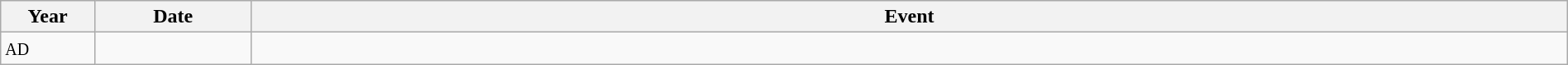<table class="wikitable" width="100%">
<tr>
<th style="width:6%">Year</th>
<th style="width:10%">Date</th>
<th>Event</th>
</tr>
<tr>
<td><small>AD</small></td>
<td></td>
<td></td>
</tr>
</table>
